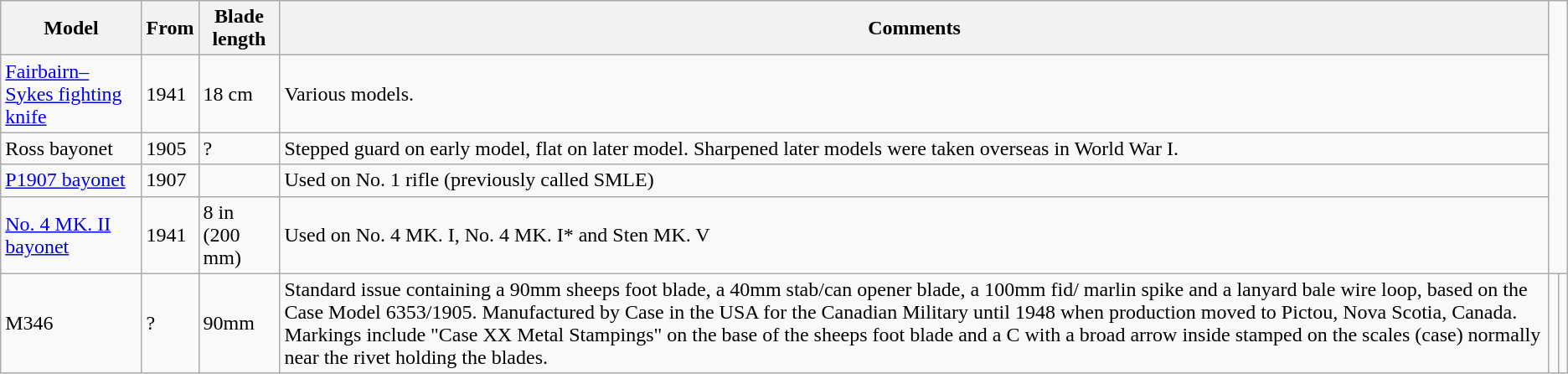<table class="wikitable sortable">
<tr>
<th>Model</th>
<th>From</th>
<th>Blade length</th>
<th>Comments</th>
</tr>
<tr>
<td><a href='#'>Fairbairn–Sykes fighting knife</a></td>
<td>1941</td>
<td>18 cm</td>
<td>Various models.</td>
</tr>
<tr>
<td>Ross bayonet</td>
<td>1905</td>
<td>?</td>
<td>Stepped guard on early model, flat on later model. Sharpened later models were taken overseas in World War I.</td>
</tr>
<tr>
<td><a href='#'>P1907 bayonet</a></td>
<td>1907</td>
<td></td>
<td>Used on No. 1 rifle (previously called SMLE)</td>
</tr>
<tr>
<td><a href='#'>No. 4 MK. II bayonet</a></td>
<td>1941</td>
<td>8 in (200 mm)</td>
<td>Used on No. 4 MK. I, No. 4 MK. I* and Sten MK. V</td>
</tr>
<tr>
<td>M346</td>
<td>?</td>
<td>90mm</td>
<td>Standard issue containing a 90mm sheeps foot blade, a 40mm stab/can opener blade, a 100mm fid/ marlin spike and a lanyard bale wire loop, based on the Case Model 6353/1905. Manufactured by Case in the USA for the Canadian Military until 1948 when production moved to Pictou, Nova Scotia, Canada. Markings include "Case XX Metal Stampings" on the base of the sheeps foot blade and a C with a broad arrow inside stamped on the scales (case) normally near the rivet holding the blades.</td>
<td></td>
<td></td>
</tr>
</table>
